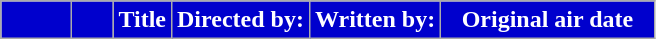<table class=wikitable style="background:#FFFFFF">
<tr style="color:#FFFFFF">
<th style="background:#0000CD; width:40px"></th>
<th style="background:#0000CD; width:20px"></th>
<th style="background:#0000CD">Title</th>
<th style="background:#0000CD">Directed by:</th>
<th style="background:#0000CD">Written by:</th>
<th style="background:#0000CD; width:135px">Original air date<br>
















</th>
</tr>
</table>
